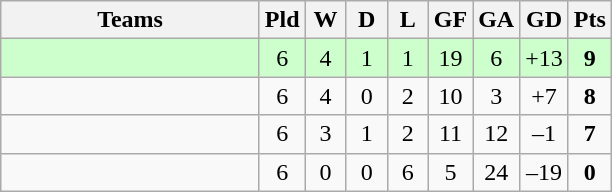<table class="wikitable" style="text-align: center;">
<tr>
<th width=165>Teams</th>
<th width=20>Pld</th>
<th width=20>W</th>
<th width=20>D</th>
<th width=20>L</th>
<th width=20>GF</th>
<th width=20>GA</th>
<th width=20>GD</th>
<th width=20>Pts</th>
</tr>
<tr align=center style="background:#ccffcc;">
<td style="text-align:left;"></td>
<td>6</td>
<td>4</td>
<td>1</td>
<td>1</td>
<td>19</td>
<td>6</td>
<td>+13</td>
<td><strong>9</strong></td>
</tr>
<tr align=center>
<td style="text-align:left;"></td>
<td>6</td>
<td>4</td>
<td>0</td>
<td>2</td>
<td>10</td>
<td>3</td>
<td>+7</td>
<td><strong>8</strong></td>
</tr>
<tr align=center>
<td style="text-align:left;"></td>
<td>6</td>
<td>3</td>
<td>1</td>
<td>2</td>
<td>11</td>
<td>12</td>
<td>–1</td>
<td><strong>7</strong></td>
</tr>
<tr align=center>
<td style="text-align:left;"></td>
<td>6</td>
<td>0</td>
<td>0</td>
<td>6</td>
<td>5</td>
<td>24</td>
<td>–19</td>
<td><strong>0</strong></td>
</tr>
</table>
